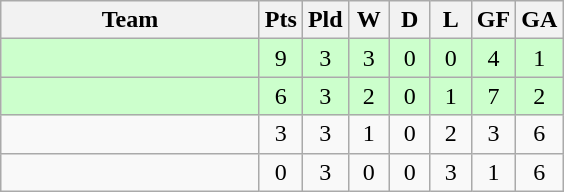<table class="wikitable" style="text-align: center;">
<tr>
<th width="165">Team</th>
<th width="20">Pts</th>
<th width="20">Pld</th>
<th width="20">W</th>
<th width="20">D</th>
<th width="20">L</th>
<th width="20">GF</th>
<th width="20">GA</th>
</tr>
<tr style="background: #ccffcc;">
<td style="text-align:left;"></td>
<td>9</td>
<td>3</td>
<td>3</td>
<td>0</td>
<td>0</td>
<td>4</td>
<td>1</td>
</tr>
<tr style="background: #ccffcc;">
<td style="text-align:left;"></td>
<td>6</td>
<td>3</td>
<td>2</td>
<td>0</td>
<td>1</td>
<td>7</td>
<td>2</td>
</tr>
<tr bgcolor=>
<td style="text-align:left;"></td>
<td>3</td>
<td>3</td>
<td>1</td>
<td>0</td>
<td>2</td>
<td>3</td>
<td>6</td>
</tr>
<tr bgcolor=>
<td style="text-align:left;"></td>
<td>0</td>
<td>3</td>
<td>0</td>
<td>0</td>
<td>3</td>
<td>1</td>
<td>6</td>
</tr>
</table>
